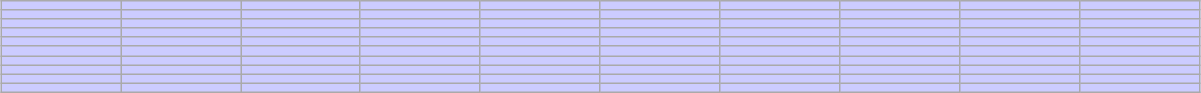<table class="wikitable" style="text-align: center; width: 100%; max-width: 800px; font-size: 0.8em; margin-left: 1em; background-color: #CCCCFF;">
<tr>
<td><a href='#'></a></td>
<td><a href='#'></a></td>
<td><a href='#'></a></td>
<td><a href='#'></a></td>
<td><a href='#'></a></td>
<td><a href='#'></a></td>
<td><a href='#'></a></td>
<td><a href='#'></a></td>
<td><a href='#'></a></td>
<td><a href='#'></a></td>
</tr>
<tr>
<td><a href='#'></a></td>
<td><a href='#'></a></td>
<td><a href='#'></a></td>
<td><a href='#'></a></td>
<td><a href='#'></a></td>
<td><a href='#'></a></td>
<td><a href='#'></a></td>
<td><a href='#'></a></td>
<td><a href='#'></a></td>
<td><a href='#'></a></td>
</tr>
<tr>
<td></td>
<td></td>
<td></td>
<td></td>
<td></td>
<td></td>
<td></td>
<td></td>
<td></td>
<td></td>
</tr>
<tr>
<td></td>
<td></td>
<td></td>
<td></td>
<td></td>
<td></td>
<td></td>
<td></td>
<td></td>
<td></td>
</tr>
<tr>
<td></td>
<td></td>
<td></td>
<td></td>
<td></td>
<td></td>
<td></td>
<td></td>
<td></td>
<td></td>
</tr>
<tr>
<td></td>
<td></td>
<td></td>
<td></td>
<td></td>
<td></td>
<td></td>
<td></td>
<td></td>
<td></td>
</tr>
<tr>
<td></td>
<td></td>
<td></td>
<td></td>
<td></td>
<td></td>
<td></td>
<td></td>
<td></td>
<td></td>
</tr>
<tr>
<td></td>
<td></td>
<td></td>
<td></td>
<td></td>
<td></td>
<td></td>
<td></td>
<td></td>
<td></td>
</tr>
<tr>
<td></td>
<td></td>
<td></td>
<td></td>
<td></td>
<td></td>
<td></td>
<td></td>
<td></td>
<td></td>
</tr>
<tr>
<td></td>
<td></td>
<td></td>
<td></td>
<td></td>
<td></td>
<td></td>
<td></td>
<td></td>
<td></td>
</tr>
</table>
